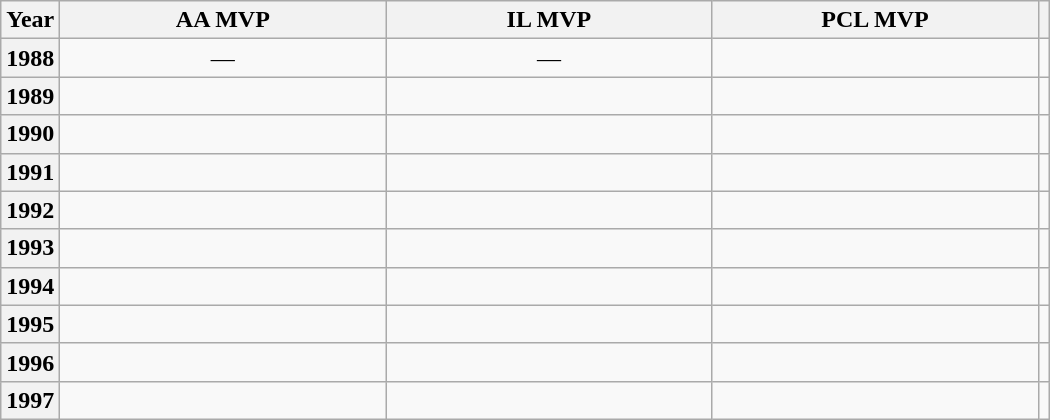<table class="wikitable sortable plainrowheaders" style="text-align:center;">
<tr>
<th>Year</th>
<th width="210px">AA MVP</th>
<th width="210px">IL MVP</th>
<th width="210px">PCL MVP</th>
<th class=unsortable></th>
</tr>
<tr>
<th scope="row" style="text-align:center">1988</th>
<td>—</td>
<td>—</td>
<td align=left><br></td>
<td></td>
</tr>
<tr>
<th scope="row" style="text-align:center">1989</th>
<td align=left><br></td>
<td align=left><br></td>
<td align=left><br></td>
<td></td>
</tr>
<tr>
<th scope="row" style="text-align:center">1990</th>
<td align=left><br></td>
<td align=left><br></td>
<td align=left><br></td>
<td></td>
</tr>
<tr>
<th scope="row" style="text-align:center">1991</th>
<td align=left><br></td>
<td align=left><br></td>
<td align=left><br></td>
<td></td>
</tr>
<tr>
<th scope="row" style="text-align:center">1992</th>
<td align=left><br></td>
<td align=left><br></td>
<td align=left><br></td>
<td></td>
</tr>
<tr>
<th scope="row" style="text-align:center">1993</th>
<td align=left><br></td>
<td align=left><br></td>
<td align=left><br></td>
<td></td>
</tr>
<tr>
<th scope="row" style="text-align:center">1994</th>
<td align=left><br></td>
<td align=left><br></td>
<td align=left><br></td>
<td></td>
</tr>
<tr>
<th scope="row" style="text-align:center">1995</th>
<td align=left><br></td>
<td align=left><br></td>
<td align=left><br></td>
<td></td>
</tr>
<tr>
<th scope="row" style="text-align:center">1996</th>
<td align=left><br></td>
<td align=left><br></td>
<td align=left><br></td>
<td></td>
</tr>
<tr>
<th scope="row" style="text-align:center">1997</th>
<td align=left><br></td>
<td align=left><br></td>
<td align=left><br></td>
<td></td>
</tr>
</table>
